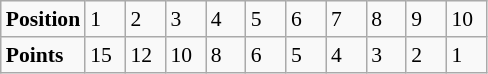<table class="wikitable" style="font-size: 90%">
<tr>
<td><strong>Position</strong></td>
<td width=20>1</td>
<td width=20>2</td>
<td width=20>3</td>
<td width=20>4</td>
<td width=20>5</td>
<td width=20>6</td>
<td width=20>7</td>
<td width=20>8</td>
<td width=20>9</td>
<td width=20>10</td>
</tr>
<tr>
<td><strong>Points</strong></td>
<td>15</td>
<td>12</td>
<td>10</td>
<td>8</td>
<td>6</td>
<td>5</td>
<td>4</td>
<td>3</td>
<td>2</td>
<td>1</td>
</tr>
</table>
